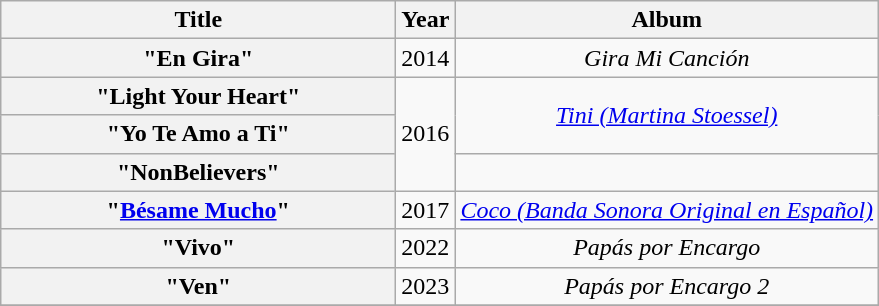<table class="wikitable plainrowheaders" style="text-align:center;">
<tr>
<th scope="col" style="width:16em;">Title</th>
<th scope="col">Year</th>
<th scope="col">Album</th>
</tr>
<tr>
<th scope="row">"En Gira"<br></th>
<td>2014</td>
<td><em>Gira Mi Canción</em></td>
</tr>
<tr>
<th scope="row">"Light Your Heart"</th>
<td rowspan="3">2016</td>
<td rowspan="2"><em><a href='#'>Tini (Martina Stoessel)</a></em></td>
</tr>
<tr>
<th scope="row">"Yo Te Amo a Ti"<br></th>
</tr>
<tr>
<th scope="row">"NonBelievers"<br></th>
<td></td>
</tr>
<tr>
<th scope="row">"<a href='#'>Bésame Mucho</a>"</th>
<td>2017</td>
<td><em><a href='#'>Coco (Banda Sonora Original en Español)</a></em></td>
</tr>
<tr>
<th scope="row">"Vivo"<br></th>
<td>2022</td>
<td><em>Papás por Encargo</em></td>
</tr>
<tr>
<th scope="row">"Ven"<br></th>
<td>2023</td>
<td><em>Papás por Encargo 2</em></td>
</tr>
<tr>
</tr>
</table>
